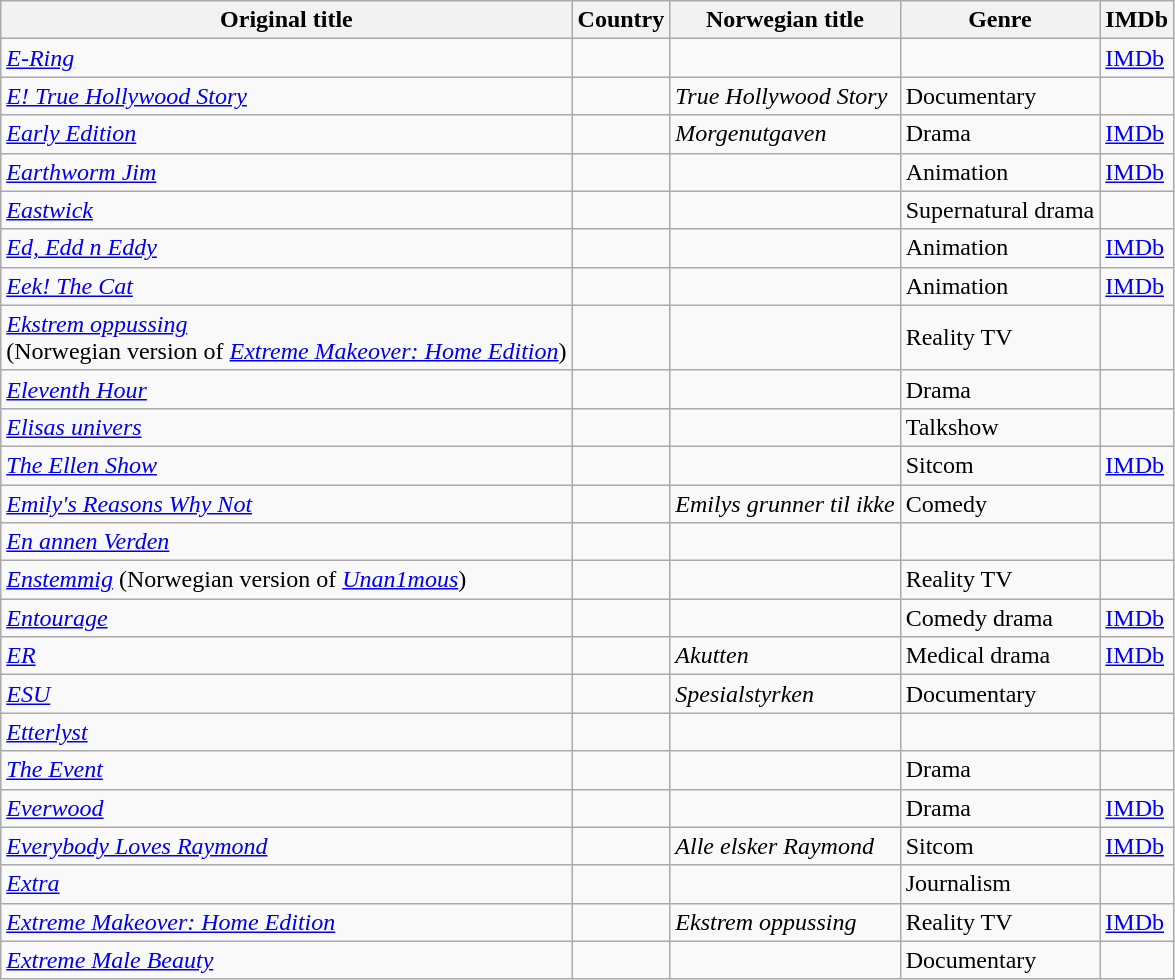<table class="wikitable">
<tr>
<th>Original title</th>
<th>Country</th>
<th>Norwegian title</th>
<th>Genre</th>
<th>IMDb</th>
</tr>
<tr>
<td><em><a href='#'>E-Ring</a></em></td>
<td></td>
<td></td>
<td></td>
<td><a href='#'>IMDb</a></td>
</tr>
<tr>
<td><em><a href='#'>E! True Hollywood Story</a></em></td>
<td></td>
<td><em>True Hollywood Story</em></td>
<td>Documentary</td>
<td></td>
</tr>
<tr>
<td><em><a href='#'>Early Edition</a></em></td>
<td></td>
<td><em>Morgenutgaven</em></td>
<td>Drama</td>
<td><a href='#'>IMDb</a></td>
</tr>
<tr>
<td><em><a href='#'>Earthworm Jim</a></em></td>
<td></td>
<td></td>
<td>Animation</td>
<td><a href='#'>IMDb</a></td>
</tr>
<tr>
<td><em><a href='#'>Eastwick</a></em></td>
<td></td>
<td></td>
<td>Supernatural drama</td>
<td></td>
</tr>
<tr>
<td><em><a href='#'>Ed, Edd n Eddy</a></em></td>
<td></td>
<td></td>
<td>Animation</td>
<td><a href='#'>IMDb</a></td>
</tr>
<tr>
<td><em><a href='#'>Eek! The Cat</a></em></td>
<td></td>
<td></td>
<td>Animation</td>
<td><a href='#'>IMDb</a></td>
</tr>
<tr>
<td><em><a href='#'>Ekstrem oppussing</a></em> <br> (Norwegian version of <em><a href='#'>Extreme Makeover: Home Edition</a></em>)</td>
<td></td>
<td></td>
<td>Reality TV</td>
<td></td>
</tr>
<tr>
<td><em><a href='#'>Eleventh Hour</a></em></td>
<td></td>
<td></td>
<td>Drama</td>
<td></td>
</tr>
<tr>
<td><em><a href='#'>Elisas univers</a></em></td>
<td></td>
<td></td>
<td>Talkshow</td>
<td></td>
</tr>
<tr>
<td><em><a href='#'>The Ellen Show</a></em></td>
<td></td>
<td></td>
<td>Sitcom</td>
<td><a href='#'>IMDb</a></td>
</tr>
<tr>
<td><em><a href='#'>Emily's Reasons Why Not</a></em></td>
<td></td>
<td><em>Emilys grunner til ikke</em></td>
<td>Comedy</td>
<td></td>
</tr>
<tr>
<td><em><a href='#'>En annen Verden</a></em></td>
<td></td>
<td></td>
<td></td>
<td></td>
</tr>
<tr>
<td><em><a href='#'>Enstemmig</a></em>  (Norwegian version of <em><a href='#'>Unan1mous</a></em>)</td>
<td></td>
<td></td>
<td>Reality TV</td>
<td></td>
</tr>
<tr>
<td><em><a href='#'>Entourage</a></em></td>
<td></td>
<td></td>
<td>Comedy drama</td>
<td><a href='#'>IMDb</a></td>
</tr>
<tr>
<td><em><a href='#'>ER</a></em></td>
<td></td>
<td><em>Akutten</em></td>
<td>Medical drama</td>
<td><a href='#'>IMDb</a></td>
</tr>
<tr>
<td><em><a href='#'>ESU</a></em></td>
<td></td>
<td><em>Spesialstyrken</em></td>
<td>Documentary</td>
<td></td>
</tr>
<tr>
<td><em><a href='#'>Etterlyst</a></em></td>
<td></td>
<td></td>
<td></td>
<td></td>
</tr>
<tr>
<td><em><a href='#'>The Event</a></em></td>
<td></td>
<td></td>
<td>Drama</td>
<td></td>
</tr>
<tr>
<td><em><a href='#'>Everwood</a></em></td>
<td></td>
<td></td>
<td>Drama</td>
<td><a href='#'>IMDb</a></td>
</tr>
<tr>
<td><em><a href='#'>Everybody Loves Raymond</a></em></td>
<td></td>
<td><em>Alle elsker Raymond</em></td>
<td>Sitcom</td>
<td><a href='#'>IMDb</a></td>
</tr>
<tr>
<td><em><a href='#'>Extra</a></em></td>
<td></td>
<td></td>
<td>Journalism</td>
<td></td>
</tr>
<tr>
<td><em><a href='#'>Extreme Makeover: Home Edition</a></em></td>
<td></td>
<td><em>Ekstrem oppussing</em></td>
<td>Reality TV</td>
<td><a href='#'>IMDb</a></td>
</tr>
<tr>
<td><em><a href='#'>Extreme Male Beauty</a></em></td>
<td></td>
<td></td>
<td>Documentary</td>
<td></td>
</tr>
</table>
